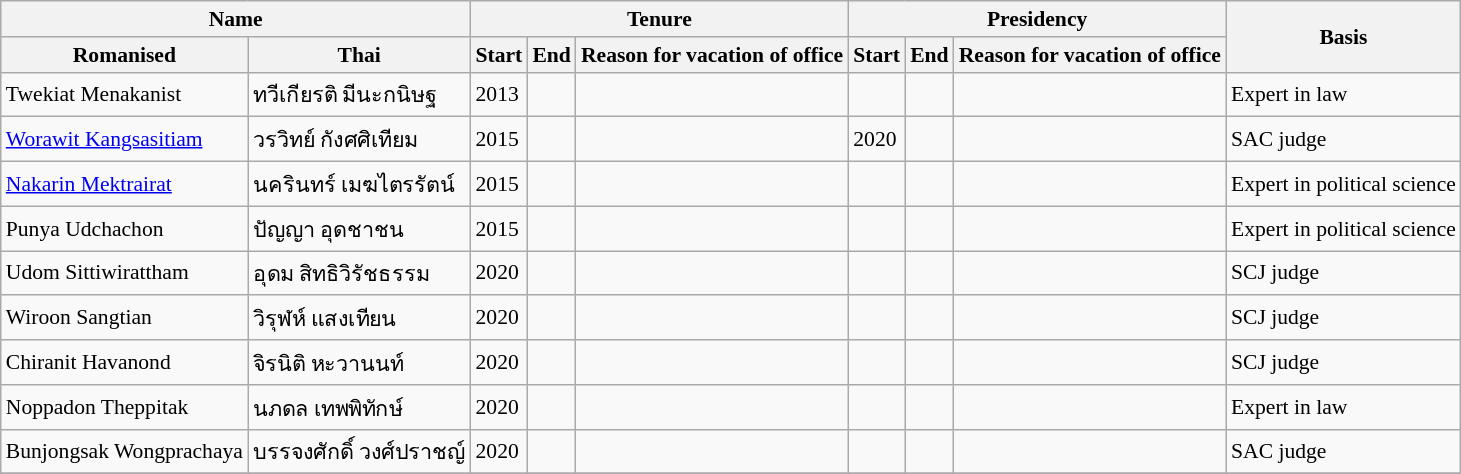<table class="wikitable sortable" style="text-align:left; font-size:90%">
<tr>
<th colspan="2">Name</th>
<th colspan="3">Tenure</th>
<th colspan="3">Presidency</th>
<th rowspan="2">Basis</th>
</tr>
<tr>
<th>Romanised</th>
<th>Thai</th>
<th>Start</th>
<th>End</th>
<th>Reason for vacation of office</th>
<th>Start</th>
<th>End</th>
<th>Reason for vacation of office</th>
</tr>
<tr>
<td>Twekiat Menakanist</td>
<td>ทวีเกียรติ มีนะกนิษฐ</td>
<td>2013</td>
<td></td>
<td></td>
<td></td>
<td></td>
<td></td>
<td>Expert in law</td>
</tr>
<tr>
<td><a href='#'>Worawit Kangsasitiam</a></td>
<td>วรวิทย์ กังศศิเทียม</td>
<td>2015</td>
<td></td>
<td></td>
<td>2020</td>
<td></td>
<td></td>
<td>SAC judge</td>
</tr>
<tr>
<td><a href='#'>Nakarin Mektrairat</a></td>
<td>นครินทร์ เมฆไตรรัตน์</td>
<td>2015</td>
<td></td>
<td></td>
<td></td>
<td></td>
<td></td>
<td>Expert in political science</td>
</tr>
<tr>
<td>Punya Udchachon</td>
<td>ปัญญา อุดชาชน</td>
<td>2015</td>
<td></td>
<td></td>
<td></td>
<td></td>
<td></td>
<td>Expert in political science</td>
</tr>
<tr>
<td>Udom Sittiwirattham</td>
<td>อุดม สิทธิวิรัชธรรม</td>
<td>2020</td>
<td></td>
<td></td>
<td></td>
<td></td>
<td></td>
<td>SCJ judge</td>
</tr>
<tr>
<td>Wiroon Sangtian</td>
<td>วิรุฬห์ แสงเทียน</td>
<td>2020</td>
<td></td>
<td></td>
<td></td>
<td></td>
<td></td>
<td>SCJ judge</td>
</tr>
<tr>
<td>Chiranit Havanond</td>
<td>จิรนิติ หะวานนท์</td>
<td>2020</td>
<td></td>
<td></td>
<td></td>
<td></td>
<td></td>
<td>SCJ judge</td>
</tr>
<tr>
<td>Noppadon Theppitak</td>
<td>นภดล เทพพิทักษ์</td>
<td>2020</td>
<td></td>
<td></td>
<td></td>
<td></td>
<td></td>
<td>Expert in law</td>
</tr>
<tr>
<td>Bunjongsak Wongprachaya</td>
<td>บรรจงศักดิ์ วงศ์ปราชญ์</td>
<td>2020</td>
<td></td>
<td></td>
<td></td>
<td></td>
<td></td>
<td>SAC judge</td>
</tr>
<tr>
</tr>
</table>
